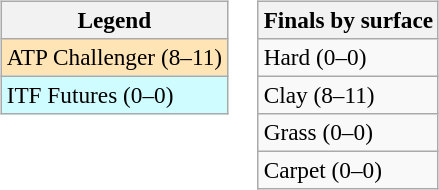<table>
<tr valign=top>
<td><br><table class=wikitable style=font-size:97%>
<tr>
<th>Legend</th>
</tr>
<tr bgcolor=moccasin>
<td>ATP Challenger (8–11)</td>
</tr>
<tr bgcolor=cffcff>
<td>ITF Futures (0–0)</td>
</tr>
</table>
</td>
<td><br><table class=wikitable style=font-size:97%>
<tr>
<th>Finals by surface</th>
</tr>
<tr>
<td>Hard (0–0)</td>
</tr>
<tr>
<td>Clay (8–11)</td>
</tr>
<tr>
<td>Grass (0–0)</td>
</tr>
<tr>
<td>Carpet (0–0)</td>
</tr>
</table>
</td>
</tr>
</table>
